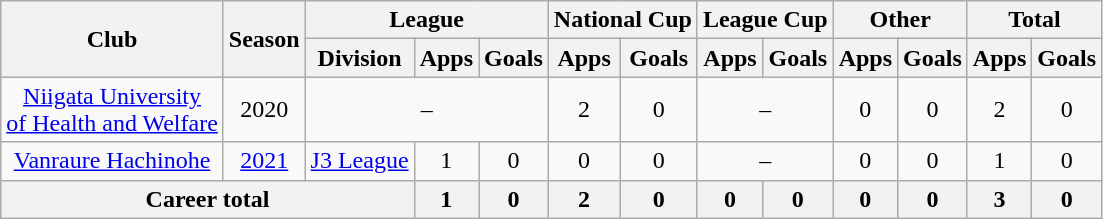<table class="wikitable" style="text-align: center">
<tr>
<th rowspan="2">Club</th>
<th rowspan="2">Season</th>
<th colspan="3">League</th>
<th colspan="2">National Cup</th>
<th colspan="2">League Cup</th>
<th colspan="2">Other</th>
<th colspan="2">Total</th>
</tr>
<tr>
<th>Division</th>
<th>Apps</th>
<th>Goals</th>
<th>Apps</th>
<th>Goals</th>
<th>Apps</th>
<th>Goals</th>
<th>Apps</th>
<th>Goals</th>
<th>Apps</th>
<th>Goals</th>
</tr>
<tr>
<td><a href='#'>Niigata University<br>of Health and Welfare</a></td>
<td>2020</td>
<td colspan="3">–</td>
<td>2</td>
<td>0</td>
<td colspan="2">–</td>
<td>0</td>
<td>0</td>
<td>2</td>
<td>0</td>
</tr>
<tr>
<td><a href='#'>Vanraure Hachinohe</a></td>
<td><a href='#'>2021</a></td>
<td><a href='#'>J3 League</a></td>
<td>1</td>
<td>0</td>
<td>0</td>
<td>0</td>
<td colspan="2">–</td>
<td>0</td>
<td>0</td>
<td>1</td>
<td>0</td>
</tr>
<tr>
<th colspan=3>Career total</th>
<th>1</th>
<th>0</th>
<th>2</th>
<th>0</th>
<th>0</th>
<th>0</th>
<th>0</th>
<th>0</th>
<th>3</th>
<th>0</th>
</tr>
</table>
